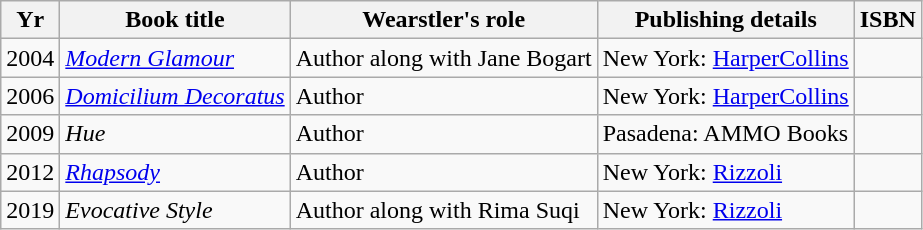<table class="wikitable sortable" style="text-align:left;font-size:100%;">
<tr>
<th>Yr</th>
<th>Book title</th>
<th>Wearstler's role</th>
<th>Publishing details</th>
<th>ISBN</th>
</tr>
<tr>
<td>2004</td>
<td><em><a href='#'>Modern Glamour</a></em></td>
<td>Author along with Jane Bogart</td>
<td>New York: <a href='#'>HarperCollins</a></td>
<td></td>
</tr>
<tr>
<td>2006</td>
<td><em><a href='#'>Domicilium Decoratus</a></em></td>
<td>Author</td>
<td>New York: <a href='#'>HarperCollins</a></td>
<td></td>
</tr>
<tr>
<td>2009</td>
<td><em>Hue</em></td>
<td>Author</td>
<td>Pasadena: AMMO Books</td>
<td></td>
</tr>
<tr>
<td>2012</td>
<td><em><a href='#'>Rhapsody</a></em></td>
<td>Author</td>
<td>New York: <a href='#'>Rizzoli</a></td>
<td></td>
</tr>
<tr>
<td>2019</td>
<td><em>Evocative Style</em></td>
<td>Author along with  Rima Suqi</td>
<td>New York: <a href='#'>Rizzoli</a></td>
<td></td>
</tr>
</table>
